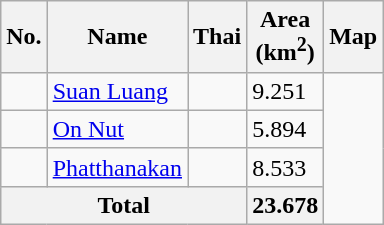<table class="wikitable sortable">
<tr>
<th>No.</th>
<th>Name</th>
<th>Thai</th>
<th>Area<br>(km<sup>2</sup>)</th>
<th>Map</th>
</tr>
<tr>
<td></td>
<td><a href='#'>Suan Luang</a></td>
<td></td>
<td><div>9.251</div></td>
<td rowspan=4></td>
</tr>
<tr>
<td></td>
<td><a href='#'>On Nut</a></td>
<td></td>
<td><div>5.894</div></td>
</tr>
<tr>
<td></td>
<td><a href='#'>Phatthanakan</a></td>
<td></td>
<td><div>8.533</div></td>
</tr>
<tr>
<th colspan=3>Total</th>
<th><div>23.678</div></th>
</tr>
</table>
